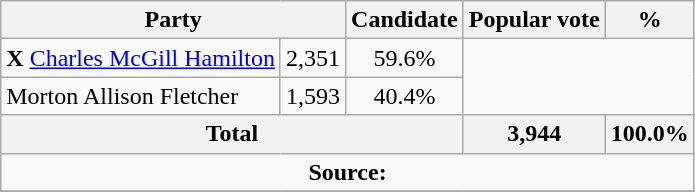<table class="wikitable">
<tr>
<th colspan="2">Party</th>
<th>Candidate</th>
<th>Popular vote</th>
<th>%</th>
</tr>
<tr>
<td> <strong>X</strong> <a href='#'>Charles McGill Hamilton</a></td>
<td align=center>2,351</td>
<td align=center>59.6%</td>
</tr>
<tr>
<td>Morton Allison Fletcher</td>
<td align=center>1,593</td>
<td align=center>40.4%</td>
</tr>
<tr>
<th colspan=3>Total</th>
<th>3,944</th>
<th>100.0%</th>
</tr>
<tr>
<td align="center" colspan=5><strong>Source:</strong> </td>
</tr>
<tr>
</tr>
</table>
